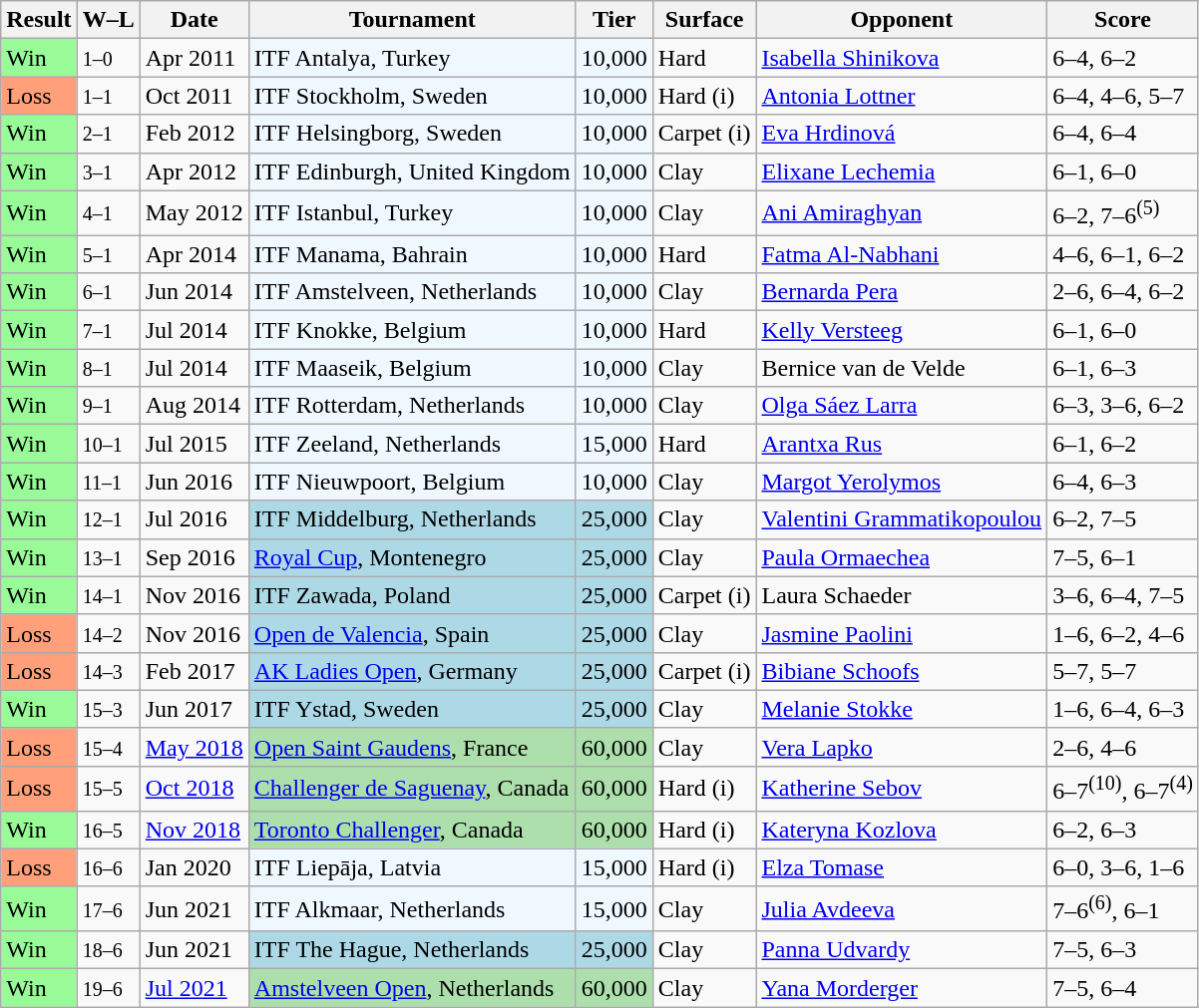<table class="sortable wikitable">
<tr>
<th>Result</th>
<th class="unsortable">W–L</th>
<th>Date</th>
<th>Tournament</th>
<th>Tier</th>
<th>Surface</th>
<th>Opponent</th>
<th class="unsortable">Score</th>
</tr>
<tr>
<td style="background:#98fb98;">Win</td>
<td><small>1–0</small></td>
<td>Apr 2011</td>
<td style="background:#f0f8ff;">ITF Antalya, Turkey</td>
<td style="background:#f0f8ff;">10,000</td>
<td>Hard</td>
<td> <a href='#'>Isabella Shinikova</a></td>
<td>6–4, 6–2</td>
</tr>
<tr>
<td style="background:#ffa07a;">Loss</td>
<td><small>1–1</small></td>
<td>Oct 2011</td>
<td style="background:#f0f8ff;">ITF Stockholm, Sweden</td>
<td style="background:#f0f8ff;">10,000</td>
<td>Hard (i)</td>
<td> <a href='#'>Antonia Lottner</a></td>
<td>6–4, 4–6, 5–7</td>
</tr>
<tr>
<td style="background:#98fb98;">Win</td>
<td><small>2–1</small></td>
<td>Feb 2012</td>
<td style="background:#f0f8ff;">ITF Helsingborg, Sweden</td>
<td style="background:#f0f8ff;">10,000</td>
<td>Carpet (i)</td>
<td> <a href='#'>Eva Hrdinová</a></td>
<td>6–4, 6–4</td>
</tr>
<tr>
<td style="background:#98fb98;">Win</td>
<td><small>3–1</small></td>
<td>Apr 2012</td>
<td style="background:#f0f8ff;">ITF Edinburgh, United Kingdom</td>
<td style="background:#f0f8ff;">10,000</td>
<td>Clay</td>
<td> <a href='#'>Elixane Lechemia</a></td>
<td>6–1, 6–0</td>
</tr>
<tr>
<td style="background:#98fb98;">Win</td>
<td><small>4–1</small></td>
<td>May 2012</td>
<td style="background:#f0f8ff;">ITF Istanbul, Turkey</td>
<td style="background:#f0f8ff;">10,000</td>
<td>Clay</td>
<td> <a href='#'>Ani Amiraghyan</a></td>
<td>6–2, 7–6<sup>(5)</sup></td>
</tr>
<tr>
<td style="background:#98fb98;">Win</td>
<td><small>5–1</small></td>
<td>Apr 2014</td>
<td style="background:#f0f8ff;">ITF Manama, Bahrain</td>
<td style="background:#f0f8ff;">10,000</td>
<td>Hard</td>
<td> <a href='#'>Fatma Al-Nabhani</a></td>
<td>4–6, 6–1, 6–2</td>
</tr>
<tr>
<td style="background:#98fb98;">Win</td>
<td><small>6–1</small></td>
<td>Jun 2014</td>
<td style="background:#f0f8ff;">ITF Amstelveen, Netherlands</td>
<td style="background:#f0f8ff;">10,000</td>
<td>Clay</td>
<td> <a href='#'>Bernarda Pera</a></td>
<td>2–6, 6–4, 6–2</td>
</tr>
<tr>
<td style="background:#98fb98;">Win</td>
<td><small>7–1</small></td>
<td>Jul 2014</td>
<td style="background:#f0f8ff;">ITF Knokke, Belgium</td>
<td style="background:#f0f8ff;">10,000</td>
<td>Hard</td>
<td> <a href='#'>Kelly Versteeg</a></td>
<td>6–1, 6–0</td>
</tr>
<tr>
<td style="background:#98fb98;">Win</td>
<td><small>8–1</small></td>
<td>Jul 2014</td>
<td style="background:#f0f8ff;">ITF Maaseik, Belgium</td>
<td style="background:#f0f8ff;">10,000</td>
<td>Clay</td>
<td> Bernice van de Velde</td>
<td>6–1, 6–3</td>
</tr>
<tr>
<td style="background:#98fb98;">Win</td>
<td><small>9–1</small></td>
<td>Aug 2014</td>
<td style="background:#f0f8ff;">ITF Rotterdam, Netherlands</td>
<td style="background:#f0f8ff;">10,000</td>
<td>Clay</td>
<td> <a href='#'>Olga Sáez Larra</a></td>
<td>6–3, 3–6, 6–2</td>
</tr>
<tr>
<td style="background:#98fb98;">Win</td>
<td><small>10–1</small></td>
<td>Jul 2015</td>
<td style="background:#f0f8ff;">ITF Zeeland, Netherlands</td>
<td style="background:#f0f8ff;">15,000</td>
<td>Hard</td>
<td> <a href='#'>Arantxa Rus</a></td>
<td>6–1, 6–2</td>
</tr>
<tr>
<td style="background:#98fb98;">Win</td>
<td><small>11–1</small></td>
<td>Jun 2016</td>
<td style="background:#f0f8ff;">ITF Nieuwpoort, Belgium</td>
<td style="background:#f0f8ff;">10,000</td>
<td>Clay</td>
<td> <a href='#'>Margot Yerolymos</a></td>
<td>6–4, 6–3</td>
</tr>
<tr>
<td style="background:#98fb98;">Win</td>
<td><small>12–1</small></td>
<td>Jul 2016</td>
<td style="background:lightblue;">ITF Middelburg, Netherlands</td>
<td style="background:lightblue;">25,000</td>
<td>Clay</td>
<td> <a href='#'>Valentini Grammatikopoulou</a></td>
<td>6–2, 7–5</td>
</tr>
<tr>
<td style="background:#98fb98;">Win</td>
<td><small>13–1</small></td>
<td>Sep 2016</td>
<td style="background:lightblue;"><a href='#'>Royal Cup</a>, Montenegro</td>
<td style="background:lightblue;">25,000</td>
<td>Clay</td>
<td> <a href='#'>Paula Ormaechea</a></td>
<td>7–5, 6–1</td>
</tr>
<tr>
<td style="background:#98fb98;">Win</td>
<td><small>14–1</small></td>
<td>Nov 2016</td>
<td style="background:lightblue;">ITF Zawada, Poland</td>
<td style="background:lightblue;">25,000</td>
<td>Carpet (i)</td>
<td> Laura Schaeder</td>
<td>3–6, 6–4, 7–5</td>
</tr>
<tr>
<td style="background:#ffa07a;">Loss</td>
<td><small>14–2</small></td>
<td>Nov 2016</td>
<td style="background:lightblue;"><a href='#'>Open de Valencia</a>, Spain</td>
<td style="background:lightblue;">25,000</td>
<td>Clay</td>
<td> <a href='#'>Jasmine Paolini</a></td>
<td>1–6, 6–2, 4–6</td>
</tr>
<tr>
<td style="background:#ffa07a;">Loss</td>
<td><small>14–3</small></td>
<td>Feb 2017</td>
<td style="background:lightblue;"><a href='#'>AK Ladies Open</a>, Germany</td>
<td style="background:lightblue;">25,000</td>
<td>Carpet (i)</td>
<td> <a href='#'>Bibiane Schoofs</a></td>
<td>5–7, 5–7</td>
</tr>
<tr>
<td style="background:#98fb98;">Win</td>
<td><small>15–3</small></td>
<td>Jun 2017</td>
<td style="background:lightblue;">ITF Ystad, Sweden</td>
<td style="background:lightblue;">25,000</td>
<td>Clay</td>
<td> <a href='#'>Melanie Stokke</a></td>
<td>1–6, 6–4, 6–3</td>
</tr>
<tr>
<td style="background:#ffa07a;">Loss</td>
<td><small>15–4</small></td>
<td><a href='#'>May 2018</a></td>
<td style="background:#addfad;"><a href='#'>Open Saint Gaudens</a>, France</td>
<td style="background:#addfad;">60,000</td>
<td>Clay</td>
<td> <a href='#'>Vera Lapko</a></td>
<td>2–6, 4–6</td>
</tr>
<tr>
<td style="background:#ffa07a;">Loss</td>
<td><small>15–5</small></td>
<td><a href='#'>Oct 2018</a></td>
<td style="background:#addfad;"><a href='#'>Challenger de Saguenay</a>, Canada</td>
<td style="background:#addfad;">60,000</td>
<td>Hard (i)</td>
<td> <a href='#'>Katherine Sebov</a></td>
<td>6–7<sup>(10)</sup>, 6–7<sup>(4)</sup></td>
</tr>
<tr>
<td style="background:#98fb98;">Win</td>
<td><small>16–5</small></td>
<td><a href='#'>Nov 2018</a></td>
<td style="background:#addfad;"><a href='#'>Toronto Challenger</a>, Canada</td>
<td style="background:#addfad;">60,000</td>
<td>Hard (i)</td>
<td> <a href='#'>Kateryna Kozlova</a></td>
<td>6–2, 6–3</td>
</tr>
<tr>
<td style="background:#ffa07a;">Loss</td>
<td><small>16–6</small></td>
<td>Jan 2020</td>
<td style="background:#f0f8ff;">ITF Liepāja, Latvia</td>
<td style="background:#f0f8ff;">15,000</td>
<td>Hard (i)</td>
<td> <a href='#'>Elza Tomase</a></td>
<td>6–0, 3–6, 1–6</td>
</tr>
<tr>
<td style="background:#98fb98;">Win</td>
<td><small>17–6</small></td>
<td>Jun 2021</td>
<td style="background:#f0f8ff;">ITF Alkmaar, Netherlands</td>
<td style="background:#f0f8ff;">15,000</td>
<td>Clay</td>
<td> <a href='#'>Julia Avdeeva</a></td>
<td>7–6<sup>(6)</sup>, 6–1</td>
</tr>
<tr>
<td style="background:#98fb98;">Win</td>
<td><small>18–6</small></td>
<td>Jun 2021</td>
<td style="background:lightblue;">ITF The Hague, Netherlands</td>
<td style="background:lightblue;">25,000</td>
<td>Clay</td>
<td> <a href='#'>Panna Udvardy</a></td>
<td>7–5, 6–3</td>
</tr>
<tr>
<td style="background:#98fb98;">Win</td>
<td><small>19–6</small></td>
<td><a href='#'>Jul 2021</a></td>
<td style="background:#addfad;"><a href='#'>Amstelveen Open</a>, Netherlands</td>
<td style="background:#addfad;">60,000</td>
<td>Clay</td>
<td> <a href='#'>Yana Morderger</a></td>
<td>7–5, 6–4</td>
</tr>
</table>
